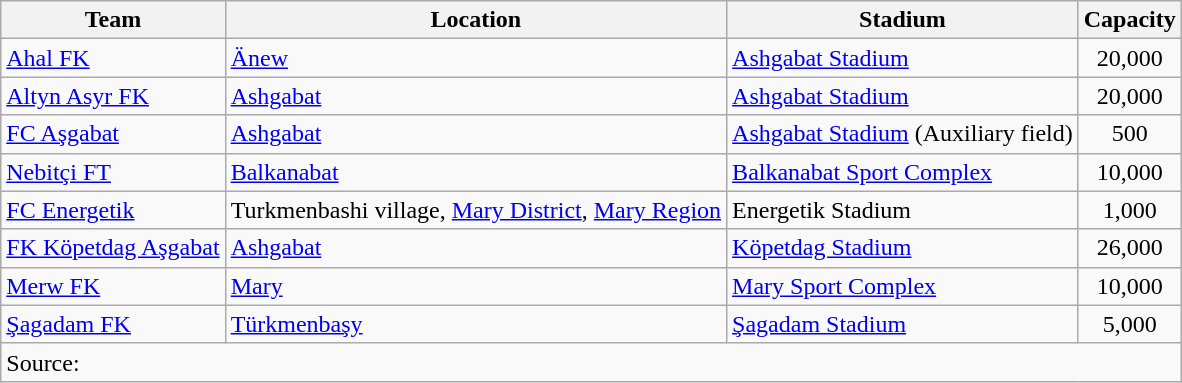<table class="wikitable sortable" border="1">
<tr>
<th>Team</th>
<th>Location</th>
<th>Stadium</th>
<th>Capacity</th>
</tr>
<tr>
<td><a href='#'>Ahal FK</a></td>
<td><a href='#'>Änew</a></td>
<td><a href='#'>Ashgabat Stadium</a></td>
<td align="center">20,000</td>
</tr>
<tr>
<td><a href='#'>Altyn Asyr FK</a></td>
<td><a href='#'>Ashgabat</a></td>
<td><a href='#'>Ashgabat Stadium</a></td>
<td align="center">20,000</td>
</tr>
<tr>
<td><a href='#'>FC Aşgabat</a></td>
<td><a href='#'>Ashgabat</a></td>
<td><a href='#'>Ashgabat Stadium</a> (Auxiliary field)</td>
<td align="center">500</td>
</tr>
<tr>
<td><a href='#'>Nebitçi FT</a></td>
<td><a href='#'>Balkanabat</a></td>
<td><a href='#'>Balkanabat Sport Complex</a></td>
<td align="center">10,000</td>
</tr>
<tr>
<td><a href='#'>FC Energetik</a></td>
<td>Turkmenbashi village, <a href='#'>Mary District</a>, <a href='#'>Mary Region</a></td>
<td>Energetik Stadium</td>
<td align="center">1,000</td>
</tr>
<tr>
<td><a href='#'>FK Köpetdag Aşgabat</a></td>
<td><a href='#'>Ashgabat</a></td>
<td><a href='#'>Köpetdag Stadium</a></td>
<td align="center">26,000</td>
</tr>
<tr>
<td><a href='#'>Merw FK</a></td>
<td><a href='#'>Mary</a></td>
<td><a href='#'>Mary Sport Complex</a></td>
<td align=center>10,000</td>
</tr>
<tr>
<td><a href='#'>Şagadam FK</a></td>
<td><a href='#'>Türkmenbaşy</a></td>
<td><a href='#'>Şagadam Stadium</a></td>
<td align=center>5,000</td>
</tr>
<tr class="sortbottom">
<td colspan="4">Source: </td>
</tr>
</table>
